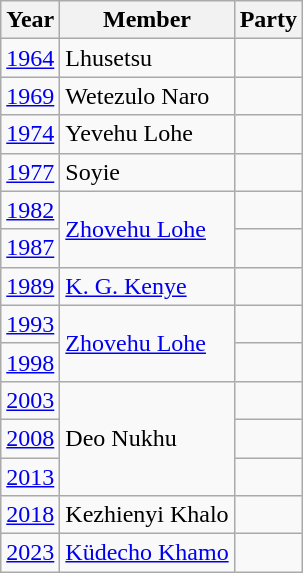<table class="wikitable sortable">
<tr>
<th>Year</th>
<th>Member</th>
<th colspan="2">Party</th>
</tr>
<tr>
<td><a href='#'>1964</a></td>
<td>Lhusetsu</td>
<td></td>
</tr>
<tr>
<td><a href='#'>1969</a></td>
<td>Wetezulo Naro</td>
</tr>
<tr>
<td><a href='#'>1974</a></td>
<td>Yevehu Lohe</td>
<td></td>
</tr>
<tr>
<td><a href='#'>1977</a></td>
<td>Soyie</td>
</tr>
<tr>
<td><a href='#'>1982</a></td>
<td rowspan=2><a href='#'>Zhovehu Lohe</a></td>
<td></td>
</tr>
<tr>
<td><a href='#'>1987</a></td>
<td></td>
</tr>
<tr>
<td><a href='#'>1989</a></td>
<td><a href='#'>K. G. Kenye</a></td>
<td></td>
</tr>
<tr>
<td><a href='#'>1993</a></td>
<td rowspan=2><a href='#'>Zhovehu Lohe</a></td>
<td></td>
</tr>
<tr>
<td><a href='#'>1998</a></td>
</tr>
<tr>
<td><a href='#'>2003</a></td>
<td rowspan=3>Deo Nukhu</td>
<td></td>
</tr>
<tr>
<td><a href='#'>2008</a></td>
<td></td>
</tr>
<tr>
<td><a href='#'>2013</a></td>
<td></td>
</tr>
<tr>
<td><a href='#'>2018</a></td>
<td>Kezhienyi Khalo</td>
</tr>
<tr>
<td><a href='#'>2023</a></td>
<td><a href='#'>Küdecho Khamo</a></td>
<td></td>
</tr>
</table>
